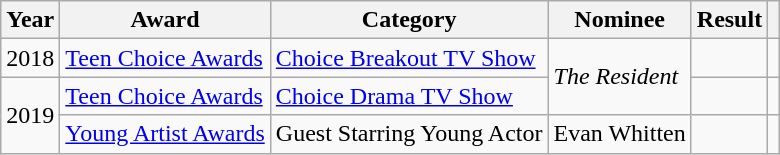<table class="wikitable sortable plainrowheaders"">
<tr>
<th>Year</th>
<th>Award</th>
<th>Category</th>
<th>Nominee</th>
<th>Result</th>
<th class="unsortable"></th>
</tr>
<tr>
<td>2018</td>
<td><a href='#'>Teen Choice Awards</a></td>
<td><a href='#'>Choice Breakout TV Show</a></td>
<td rowspan="2" data-sort-value="Resident, The"><em>The Resident</em></td>
<td></td>
<td style="text-align: center;"></td>
</tr>
<tr>
<td rowspan="2">2019</td>
<td><a href='#'>Teen Choice Awards</a></td>
<td><a href='#'>Choice Drama TV Show</a></td>
<td></td>
<td style="text-align: center;"></td>
</tr>
<tr>
<td><a href='#'>Young Artist Awards</a></td>
<td>Guest Starring Young Actor</td>
<td data-sort-value="Whitten, Evan">Evan Whitten</td>
<td></td>
<td style="text-align: center;"></td>
</tr>
</table>
